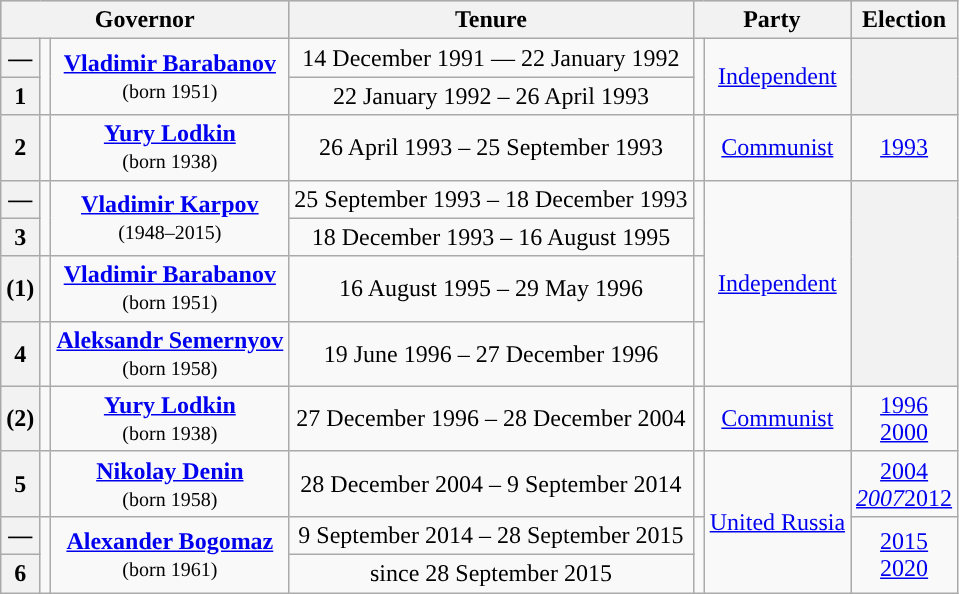<table class="wikitable" style="text-align:center">
<tr style="background:#cccccc" bgcolor=#E6E6AA>
<th colspan="3">Governor</th>
<th>Tenure</th>
<th colspan="2">Party</th>
<th>Election</th>
</tr>
<tr>
<th>—</th>
<td rowspan=2></td>
<td rowspan=2><strong><a href='#'>Vladimir Barabanov</a></strong><br><small>(born 1951)</small></td>
<td>14 December 1991 — 22 January 1992</td>
<td rowspan=2; style="background: "></td>
<td rowspan=2><a href='#'>Independent</a></td>
<th rowspan=2></th>
</tr>
<tr>
<th>1</th>
<td>22 January 1992 – 26 April 1993</td>
</tr>
<tr>
<th>2</th>
<td></td>
<td><strong><a href='#'>Yury Lodkin</a></strong><br><small>(born 1938)</small></td>
<td>26 April 1993 – 25 September 1993</td>
<td style="background: "></td>
<td><a href='#'>Communist</a></td>
<td><a href='#'>1993</a></td>
</tr>
<tr>
<th>—</th>
<td rowspan=2></td>
<td rowspan=2><strong><a href='#'>Vladimir Karpov</a></strong><br><small>(1948–2015)</small></td>
<td>25 September 1993 – 18 December 1993</td>
<td rowspan=2; style="background: "></td>
<td rowspan=4><a href='#'>Independent</a></td>
<th rowspan=4></th>
</tr>
<tr>
<th>3</th>
<td>18 December 1993 – 16 August 1995</td>
</tr>
<tr>
<th>(1)</th>
<td></td>
<td><strong><a href='#'>Vladimir Barabanov</a></strong><br><small>(born 1951)</small></td>
<td>16 August 1995 – 29 May 1996</td>
<td style="background: "></td>
</tr>
<tr>
<th>4</th>
<td></td>
<td><strong><a href='#'>Aleksandr Semernyov</a></strong><br><small>(born 1958)</small></td>
<td>19 June 1996 – 27 December 1996</td>
<td style="background: "></td>
</tr>
<tr>
<th>(2)</th>
<td></td>
<td><strong><a href='#'>Yury Lodkin</a></strong><br><small>(born 1938)</small></td>
<td>27 December 1996 – 28 December 2004</td>
<td style="background: "></td>
<td><a href='#'>Communist</a></td>
<td><a href='#'>1996</a><br><a href='#'>2000</a></td>
</tr>
<tr>
<th>5</th>
<td></td>
<td><strong><a href='#'>Nikolay Denin</a></strong><br><small>(born 1958)</small></td>
<td>28 December 2004 – 9 September 2014</td>
<td style="background: "></td>
<td rowspan=3><a href='#'>United Russia</a></td>
<td><a href='#'>2004</a><br><em><a href='#'>2007</a></em><a href='#'>2012</a></td>
</tr>
<tr>
<th>—</th>
<td rowspan=2></td>
<td rowspan=2><strong><a href='#'>Alexander Bogomaz</a></strong><br><small>(born 1961)</small></td>
<td>9 September 2014 – 28 September 2015</td>
<td rowspan=2; style="background: "></td>
<td rowspan=2><a href='#'>2015</a><br><a href='#'>2020</a></td>
</tr>
<tr>
<th>6</th>
<td>since 28 September 2015</td>
</tr>
</table>
